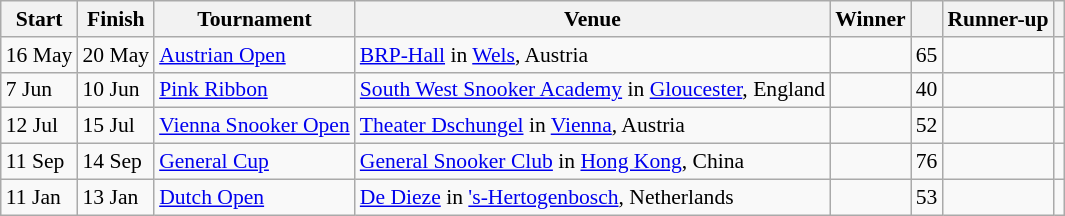<table class="wikitable" style="font-size: 90%">
<tr>
<th>Start</th>
<th>Finish</th>
<th>Tournament</th>
<th>Venue</th>
<th>Winner</th>
<th></th>
<th>Runner-up</th>
<th></th>
</tr>
<tr>
<td>16 May</td>
<td>20 May</td>
<td><a href='#'>Austrian Open</a></td>
<td><a href='#'>BRP-Hall</a> in <a href='#'>Wels</a>, Austria</td>
<td></td>
<td style="text-align:center;">65</td>
<td></td>
<td style="text-align:center;"></td>
</tr>
<tr>
<td>7 Jun</td>
<td>10 Jun</td>
<td><a href='#'>Pink Ribbon</a></td>
<td><a href='#'>South West Snooker Academy</a> in <a href='#'>Gloucester</a>, England</td>
<td></td>
<td style="text-align:center;">40</td>
<td></td>
<td style="text-align:center;"></td>
</tr>
<tr>
<td>12 Jul</td>
<td>15 Jul</td>
<td><a href='#'>Vienna Snooker Open</a></td>
<td><a href='#'>Theater Dschungel</a> in <a href='#'>Vienna</a>, Austria</td>
<td></td>
<td style="text-align:center;">52</td>
<td></td>
<td style="text-align:center;"></td>
</tr>
<tr>
<td>11 Sep</td>
<td>14 Sep</td>
<td><a href='#'>General Cup</a></td>
<td><a href='#'>General Snooker Club</a> in <a href='#'>Hong Kong</a>, China</td>
<td></td>
<td style="text-align:center;">76</td>
<td></td>
<td style="text-align:center;"></td>
</tr>
<tr>
<td>11 Jan</td>
<td>13 Jan</td>
<td><a href='#'>Dutch Open</a></td>
<td><a href='#'>De Dieze</a> in <a href='#'>'s-Hertogenbosch</a>, Netherlands</td>
<td></td>
<td style="text-align:center;">53</td>
<td></td>
<td style="text-align:center;"></td>
</tr>
</table>
